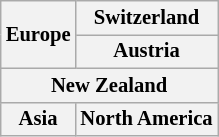<table class="wikitable plainrowheaders" style="background:#fff; font-size:86%; line-height:16px; border:grey solid 1px; border-collapse:collapse;">
<tr>
<th rowspan="2">Europe</th>
<th>Switzerland </th>
</tr>
<tr>
<th>Austria </th>
</tr>
<tr>
<th colspan="2">New Zealand</th>
</tr>
<tr>
<th>Asia </th>
<th>North America </th>
</tr>
</table>
